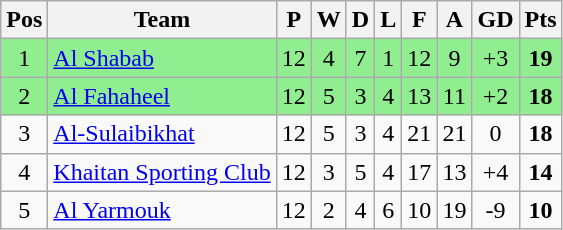<table class="wikitable sortable" style="text-align: center;">
<tr>
<th>Pos</th>
<th>Team</th>
<th>P</th>
<th>W</th>
<th>D</th>
<th>L</th>
<th>F</th>
<th>A</th>
<th>GD</th>
<th>Pts</th>
</tr>
<tr style="background: #90EE90;">
<td>1</td>
<td align="left"><a href='#'>Al Shabab</a></td>
<td>12</td>
<td>4</td>
<td>7</td>
<td>1</td>
<td>12</td>
<td>9</td>
<td>+3</td>
<td><strong>19</strong></td>
</tr>
<tr style="background: #90EE90;">
<td>2</td>
<td align="left"><a href='#'>Al Fahaheel</a></td>
<td>12</td>
<td>5</td>
<td>3</td>
<td>4</td>
<td>13</td>
<td>11</td>
<td>+2</td>
<td><strong>18</strong></td>
</tr>
<tr>
<td>3</td>
<td align="left"><a href='#'>Al-Sulaibikhat</a></td>
<td>12</td>
<td>5</td>
<td>3</td>
<td>4</td>
<td>21</td>
<td>21</td>
<td>0</td>
<td><strong>18</strong></td>
</tr>
<tr>
<td>4</td>
<td align="left"><a href='#'>Khaitan Sporting Club</a></td>
<td>12</td>
<td>3</td>
<td>5</td>
<td>4</td>
<td>17</td>
<td>13</td>
<td>+4</td>
<td><strong>14</strong></td>
</tr>
<tr>
<td>5</td>
<td align="left"><a href='#'>Al Yarmouk</a></td>
<td>12</td>
<td>2</td>
<td>4</td>
<td>6</td>
<td>10</td>
<td>19</td>
<td>-9</td>
<td><strong>10</strong></td>
</tr>
</table>
